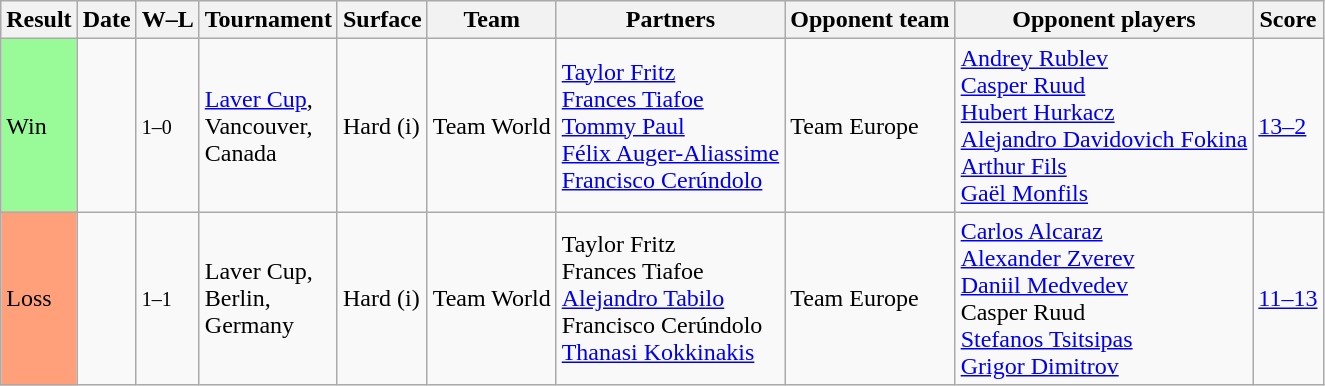<table class="sortable wikitable nowrap">
<tr>
<th>Result</th>
<th>Date</th>
<th class="unsortable">W–L</th>
<th>Tournament</th>
<th>Surface</th>
<th>Team</th>
<th class=unsortable>Partners</th>
<th class=unsortable>Opponent team</th>
<th class=unsortable>Opponent players</th>
<th class=unsortable>Score</th>
</tr>
<tr>
<td bgcolor=98FB98>Win</td>
<td><a href='#'></a></td>
<td><small>1–0</small></td>
<td><a href='#'>Laver Cup</a>, <br> Vancouver, <br> Canada</td>
<td>Hard (i)</td>
<td> Team World</td>
<td><a href='#'>Taylor Fritz</a><br><a href='#'>Frances Tiafoe</a><br><a href='#'>Tommy Paul</a><br><a href='#'>Félix Auger-Aliassime</a><br><a href='#'>Francisco Cerúndolo</a></td>
<td> Team Europe</td>
<td><a href='#'>Andrey Rublev</a><br><a href='#'>Casper Ruud</a><br><a href='#'>Hubert Hurkacz</a><br><a href='#'>Alejandro Davidovich Fokina</a><br><a href='#'>Arthur Fils</a><br><a href='#'>Gaël Monfils</a></td>
<td><a href='#'>13–2</a></td>
</tr>
<tr>
<td bgcolor=FFA07A>Loss</td>
<td><a href='#'></a></td>
<td><small>1–1</small></td>
<td>Laver Cup, <br> Berlin, <br> Germany</td>
<td>Hard (i)</td>
<td> Team World</td>
<td>Taylor Fritz<br>Frances Tiafoe<br><a href='#'>Alejandro Tabilo</a><br>Francisco Cerúndolo<br><a href='#'>Thanasi Kokkinakis</a></td>
<td> Team Europe</td>
<td><a href='#'>Carlos Alcaraz</a><br><a href='#'>Alexander Zverev</a><br><a href='#'>Daniil Medvedev</a><br>Casper Ruud<br><a href='#'>Stefanos Tsitsipas</a><br><a href='#'>Grigor Dimitrov</a></td>
<td><a href='#'>11–13</a></td>
</tr>
</table>
